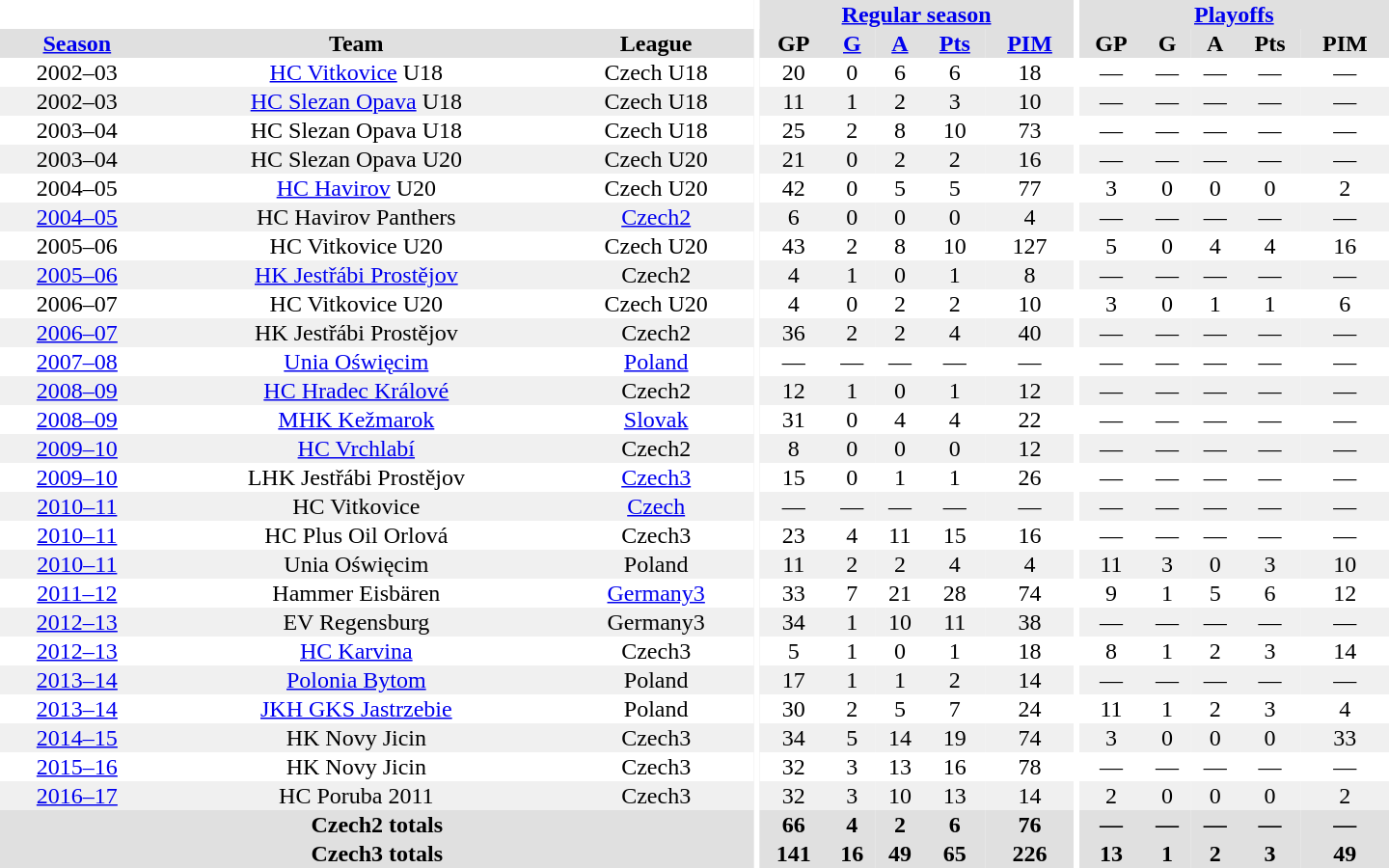<table border="0" cellpadding="1" cellspacing="0" style="text-align:center; width:60em">
<tr bgcolor="#e0e0e0">
<th colspan="3" bgcolor="#ffffff"></th>
<th rowspan="99" bgcolor="#ffffff"></th>
<th colspan="5"><a href='#'>Regular season</a></th>
<th rowspan="99" bgcolor="#ffffff"></th>
<th colspan="5"><a href='#'>Playoffs</a></th>
</tr>
<tr bgcolor="#e0e0e0">
<th><a href='#'>Season</a></th>
<th>Team</th>
<th>League</th>
<th>GP</th>
<th><a href='#'>G</a></th>
<th><a href='#'>A</a></th>
<th><a href='#'>Pts</a></th>
<th><a href='#'>PIM</a></th>
<th>GP</th>
<th>G</th>
<th>A</th>
<th>Pts</th>
<th>PIM</th>
</tr>
<tr>
<td>2002–03</td>
<td><a href='#'>HC Vitkovice</a> U18</td>
<td>Czech U18</td>
<td>20</td>
<td>0</td>
<td>6</td>
<td>6</td>
<td>18</td>
<td>—</td>
<td>—</td>
<td>—</td>
<td>—</td>
<td>—</td>
</tr>
<tr bgcolor="#f0f0f0">
<td>2002–03</td>
<td><a href='#'>HC Slezan Opava</a> U18</td>
<td>Czech U18</td>
<td>11</td>
<td>1</td>
<td>2</td>
<td>3</td>
<td>10</td>
<td>—</td>
<td>—</td>
<td>—</td>
<td>—</td>
<td>—</td>
</tr>
<tr>
<td>2003–04</td>
<td>HC Slezan Opava U18</td>
<td>Czech U18</td>
<td>25</td>
<td>2</td>
<td>8</td>
<td>10</td>
<td>73</td>
<td>—</td>
<td>—</td>
<td>—</td>
<td>—</td>
<td>—</td>
</tr>
<tr bgcolor="#f0f0f0">
<td>2003–04</td>
<td>HC Slezan Opava U20</td>
<td>Czech U20</td>
<td>21</td>
<td>0</td>
<td>2</td>
<td>2</td>
<td>16</td>
<td>—</td>
<td>—</td>
<td>—</td>
<td>—</td>
<td>—</td>
</tr>
<tr>
<td>2004–05</td>
<td><a href='#'>HC Havirov</a> U20</td>
<td>Czech U20</td>
<td>42</td>
<td>0</td>
<td>5</td>
<td>5</td>
<td>77</td>
<td>3</td>
<td>0</td>
<td>0</td>
<td>0</td>
<td>2</td>
</tr>
<tr bgcolor="#f0f0f0">
<td><a href='#'>2004–05</a></td>
<td>HC Havirov Panthers</td>
<td><a href='#'>Czech2</a></td>
<td>6</td>
<td>0</td>
<td>0</td>
<td>0</td>
<td>4</td>
<td>—</td>
<td>—</td>
<td>—</td>
<td>—</td>
<td>—</td>
</tr>
<tr>
<td>2005–06</td>
<td>HC Vitkovice U20</td>
<td>Czech U20</td>
<td>43</td>
<td>2</td>
<td>8</td>
<td>10</td>
<td>127</td>
<td>5</td>
<td>0</td>
<td>4</td>
<td>4</td>
<td>16</td>
</tr>
<tr bgcolor="#f0f0f0">
<td><a href='#'>2005–06</a></td>
<td><a href='#'>HK Jestřábi Prostějov</a></td>
<td>Czech2</td>
<td>4</td>
<td>1</td>
<td>0</td>
<td>1</td>
<td>8</td>
<td>—</td>
<td>—</td>
<td>—</td>
<td>—</td>
<td>—</td>
</tr>
<tr>
<td>2006–07</td>
<td>HC Vitkovice U20</td>
<td>Czech U20</td>
<td>4</td>
<td>0</td>
<td>2</td>
<td>2</td>
<td>10</td>
<td>3</td>
<td>0</td>
<td>1</td>
<td>1</td>
<td>6</td>
</tr>
<tr bgcolor="#f0f0f0">
<td><a href='#'>2006–07</a></td>
<td>HK Jestřábi Prostějov</td>
<td>Czech2</td>
<td>36</td>
<td>2</td>
<td>2</td>
<td>4</td>
<td>40</td>
<td>—</td>
<td>—</td>
<td>—</td>
<td>—</td>
<td>—</td>
</tr>
<tr>
<td><a href='#'>2007–08</a></td>
<td><a href='#'>Unia Oświęcim</a></td>
<td><a href='#'>Poland</a></td>
<td>—</td>
<td>—</td>
<td>—</td>
<td>—</td>
<td>—</td>
<td>—</td>
<td>—</td>
<td>—</td>
<td>—</td>
<td>—</td>
</tr>
<tr bgcolor="#f0f0f0">
<td><a href='#'>2008–09</a></td>
<td><a href='#'>HC Hradec Králové</a></td>
<td>Czech2</td>
<td>12</td>
<td>1</td>
<td>0</td>
<td>1</td>
<td>12</td>
<td>—</td>
<td>—</td>
<td>—</td>
<td>—</td>
<td>—</td>
</tr>
<tr>
<td><a href='#'>2008–09</a></td>
<td><a href='#'>MHK Kežmarok</a></td>
<td><a href='#'>Slovak</a></td>
<td>31</td>
<td>0</td>
<td>4</td>
<td>4</td>
<td>22</td>
<td>—</td>
<td>—</td>
<td>—</td>
<td>—</td>
<td>—</td>
</tr>
<tr bgcolor="#f0f0f0">
<td><a href='#'>2009–10</a></td>
<td><a href='#'>HC Vrchlabí</a></td>
<td>Czech2</td>
<td>8</td>
<td>0</td>
<td>0</td>
<td>0</td>
<td>12</td>
<td>—</td>
<td>—</td>
<td>—</td>
<td>—</td>
<td>—</td>
</tr>
<tr>
<td><a href='#'>2009–10</a></td>
<td>LHK Jestřábi Prostějov</td>
<td><a href='#'>Czech3</a></td>
<td>15</td>
<td>0</td>
<td>1</td>
<td>1</td>
<td>26</td>
<td>—</td>
<td>—</td>
<td>—</td>
<td>—</td>
<td>—</td>
</tr>
<tr bgcolor="#f0f0f0">
<td><a href='#'>2010–11</a></td>
<td>HC Vitkovice</td>
<td><a href='#'>Czech</a></td>
<td>—</td>
<td>—</td>
<td>—</td>
<td>—</td>
<td>—</td>
<td>—</td>
<td>—</td>
<td>—</td>
<td>—</td>
<td>—</td>
</tr>
<tr>
<td><a href='#'>2010–11</a></td>
<td>HC Plus Oil Orlová</td>
<td>Czech3</td>
<td>23</td>
<td>4</td>
<td>11</td>
<td>15</td>
<td>16</td>
<td>—</td>
<td>—</td>
<td>—</td>
<td>—</td>
<td>—</td>
</tr>
<tr bgcolor="#f0f0f0">
<td><a href='#'>2010–11</a></td>
<td>Unia Oświęcim</td>
<td>Poland</td>
<td>11</td>
<td>2</td>
<td>2</td>
<td>4</td>
<td>4</td>
<td>11</td>
<td>3</td>
<td>0</td>
<td>3</td>
<td>10</td>
</tr>
<tr>
<td><a href='#'>2011–12</a></td>
<td>Hammer Eisbären</td>
<td><a href='#'>Germany3</a></td>
<td>33</td>
<td>7</td>
<td>21</td>
<td>28</td>
<td>74</td>
<td>9</td>
<td>1</td>
<td>5</td>
<td>6</td>
<td>12</td>
</tr>
<tr bgcolor="#f0f0f0">
<td><a href='#'>2012–13</a></td>
<td>EV Regensburg</td>
<td>Germany3</td>
<td>34</td>
<td>1</td>
<td>10</td>
<td>11</td>
<td>38</td>
<td>—</td>
<td>—</td>
<td>—</td>
<td>—</td>
<td>—</td>
</tr>
<tr>
<td><a href='#'>2012–13</a></td>
<td><a href='#'>HC Karvina</a></td>
<td>Czech3</td>
<td>5</td>
<td>1</td>
<td>0</td>
<td>1</td>
<td>18</td>
<td>8</td>
<td>1</td>
<td>2</td>
<td>3</td>
<td>14</td>
</tr>
<tr bgcolor="#f0f0f0">
<td><a href='#'>2013–14</a></td>
<td><a href='#'>Polonia Bytom</a></td>
<td>Poland</td>
<td>17</td>
<td>1</td>
<td>1</td>
<td>2</td>
<td>14</td>
<td>—</td>
<td>—</td>
<td>—</td>
<td>—</td>
<td>—</td>
</tr>
<tr>
<td><a href='#'>2013–14</a></td>
<td><a href='#'>JKH GKS Jastrzebie</a></td>
<td>Poland</td>
<td>30</td>
<td>2</td>
<td>5</td>
<td>7</td>
<td>24</td>
<td>11</td>
<td>1</td>
<td>2</td>
<td>3</td>
<td>4</td>
</tr>
<tr bgcolor="#f0f0f0">
<td><a href='#'>2014–15</a></td>
<td>HK Novy Jicin</td>
<td>Czech3</td>
<td>34</td>
<td>5</td>
<td>14</td>
<td>19</td>
<td>74</td>
<td>3</td>
<td>0</td>
<td>0</td>
<td>0</td>
<td>33</td>
</tr>
<tr>
<td><a href='#'>2015–16</a></td>
<td>HK Novy Jicin</td>
<td>Czech3</td>
<td>32</td>
<td>3</td>
<td>13</td>
<td>16</td>
<td>78</td>
<td>—</td>
<td>—</td>
<td>—</td>
<td>—</td>
<td>—</td>
</tr>
<tr bgcolor="#f0f0f0">
<td><a href='#'>2016–17</a></td>
<td>HC Poruba 2011</td>
<td>Czech3</td>
<td>32</td>
<td>3</td>
<td>10</td>
<td>13</td>
<td>14</td>
<td>2</td>
<td>0</td>
<td>0</td>
<td>0</td>
<td>2</td>
</tr>
<tr>
</tr>
<tr ALIGN="center" bgcolor="#e0e0e0">
<th colspan="3">Czech2 totals</th>
<th ALIGN="center">66</th>
<th ALIGN="center">4</th>
<th ALIGN="center">2</th>
<th ALIGN="center">6</th>
<th ALIGN="center">76</th>
<th ALIGN="center">—</th>
<th ALIGN="center">—</th>
<th ALIGN="center">—</th>
<th ALIGN="center">—</th>
<th ALIGN="center">—</th>
</tr>
<tr>
</tr>
<tr ALIGN="center" bgcolor="#e0e0e0">
<th colspan="3">Czech3 totals</th>
<th ALIGN="center">141</th>
<th ALIGN="center">16</th>
<th ALIGN="center">49</th>
<th ALIGN="center">65</th>
<th ALIGN="center">226</th>
<th ALIGN="center">13</th>
<th ALIGN="center">1</th>
<th ALIGN="center">2</th>
<th ALIGN="center">3</th>
<th ALIGN="center">49</th>
</tr>
</table>
